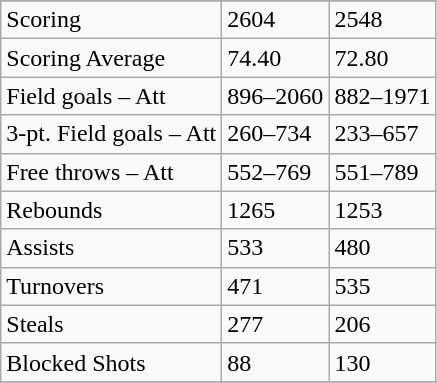<table class="wikitable">
<tr>
</tr>
<tr>
<td>Scoring</td>
<td>2604</td>
<td>2548</td>
</tr>
<tr>
<td>Scoring Average</td>
<td>74.40</td>
<td>72.80</td>
</tr>
<tr>
<td>Field goals – Att</td>
<td>896–2060</td>
<td>882–1971</td>
</tr>
<tr>
<td>3-pt. Field goals – Att</td>
<td>260–734</td>
<td>233–657</td>
</tr>
<tr>
<td>Free throws – Att</td>
<td>552–769</td>
<td>551–789</td>
</tr>
<tr>
<td>Rebounds</td>
<td>1265</td>
<td>1253</td>
</tr>
<tr>
<td>Assists</td>
<td>533</td>
<td>480</td>
</tr>
<tr>
<td>Turnovers</td>
<td>471</td>
<td>535</td>
</tr>
<tr>
<td>Steals</td>
<td>277</td>
<td>206</td>
</tr>
<tr>
<td>Blocked Shots</td>
<td>88</td>
<td>130</td>
</tr>
<tr>
</tr>
</table>
